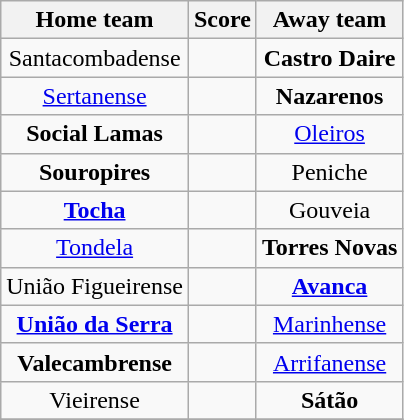<table class="wikitable" style="text-align: center">
<tr>
<th>Home team</th>
<th>Score</th>
<th>Away team</th>
</tr>
<tr>
<td>Santacombadense </td>
<td></td>
<td><strong>Castro Daire</strong> </td>
</tr>
<tr>
<td><a href='#'>Sertanense</a> </td>
<td></td>
<td><strong>Nazarenos</strong> </td>
</tr>
<tr>
<td><strong>Social Lamas</strong> </td>
<td></td>
<td><a href='#'>Oleiros</a> </td>
</tr>
<tr>
<td><strong>Souropires</strong> </td>
<td></td>
<td>Peniche </td>
</tr>
<tr>
<td><strong><a href='#'>Tocha</a></strong> </td>
<td></td>
<td>Gouveia </td>
</tr>
<tr>
<td><a href='#'>Tondela</a> </td>
<td></td>
<td><strong>Torres Novas </strong></td>
</tr>
<tr>
<td>União Figueirense </td>
<td></td>
<td><strong><a href='#'>Avanca</a></strong> </td>
</tr>
<tr>
<td><strong><a href='#'>União da Serra</a></strong> </td>
<td></td>
<td><a href='#'>Marinhense</a> </td>
</tr>
<tr>
<td><strong>Valecambrense</strong> </td>
<td></td>
<td><a href='#'>Arrifanense</a> </td>
</tr>
<tr>
<td>Vieirense </td>
<td></td>
<td><strong>Sátão</strong> </td>
</tr>
<tr>
</tr>
</table>
